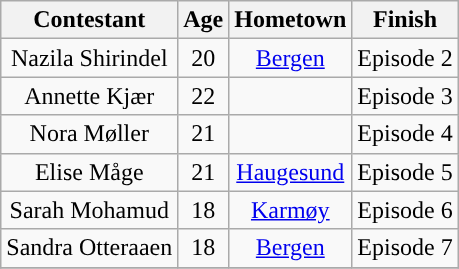<table class="wikitable" style="text-align:center;">
<tr>
<th colspan="1">Contestant</th>
<th colspan="1">Age</th>
<th colspan="1">Hometown</th>
<th>Finish</th>
</tr>
<tr>
<td>Nazila Shirindel</td>
<td>20</td>
<td><a href='#'>Bergen</a></td>
<td>Episode 2</td>
</tr>
<tr>
<td>Annette Kjær</td>
<td>22</td>
<td></td>
<td>Episode 3</td>
</tr>
<tr>
<td>Nora Møller</td>
<td>21</td>
<td></td>
<td>Episode 4</td>
</tr>
<tr>
<td>Elise Måge</td>
<td>21</td>
<td><a href='#'>Haugesund</a></td>
<td>Episode 5</td>
</tr>
<tr>
<td>Sarah Mohamud</td>
<td>18</td>
<td><a href='#'>Karmøy</a></td>
<td>Episode 6</td>
</tr>
<tr>
<td>Sandra Otteraaen</td>
<td>18</td>
<td><a href='#'>Bergen</a></td>
<td>Episode 7</td>
</tr>
<tr>
</tr>
</table>
